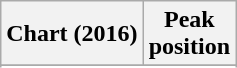<table class="wikitable sortable plainrowheaders" style="text-align:center">
<tr>
<th>Chart (2016)</th>
<th>Peak <br> position</th>
</tr>
<tr>
</tr>
<tr>
</tr>
</table>
